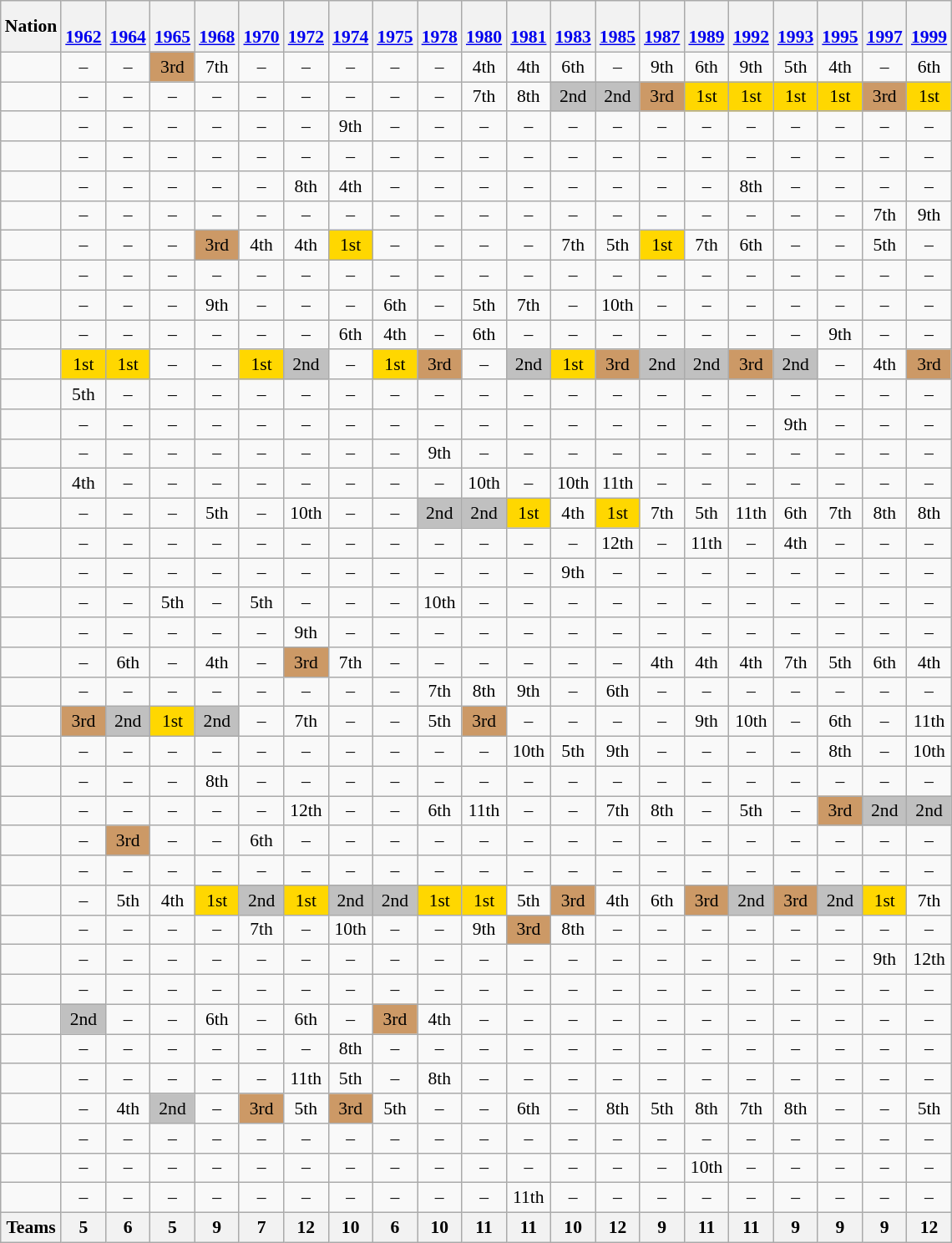<table class="wikitable" style="font-size:90%; text-align:center;">
<tr>
<th>Nation</th>
<th><br><a href='#'>1962</a></th>
<th><br><a href='#'>1964</a></th>
<th><br><a href='#'>1965</a></th>
<th><br><a href='#'>1968</a></th>
<th><br><a href='#'>1970</a></th>
<th><br><a href='#'>1972</a></th>
<th><br><a href='#'>1974</a></th>
<th><br><a href='#'>1975</a></th>
<th><br><a href='#'>1978</a></th>
<th><br><a href='#'>1980</a></th>
<th><br><a href='#'>1981</a></th>
<th><br><a href='#'>1983</a></th>
<th><br><a href='#'>1985</a></th>
<th><br><a href='#'>1987</a></th>
<th><br><a href='#'>1989</a></th>
<th><br><a href='#'>1992</a></th>
<th><br><a href='#'>1993</a></th>
<th><br><a href='#'>1995</a></th>
<th><br><a href='#'>1997</a></th>
<th><br><a href='#'>1999</a></th>
</tr>
<tr>
<td align=left></td>
<td>–</td>
<td>–</td>
<td style="background:#c96;">3rd</td>
<td>7th</td>
<td>–</td>
<td>–</td>
<td>–</td>
<td>–</td>
<td>–</td>
<td>4th</td>
<td>4th</td>
<td>6th</td>
<td>–</td>
<td>9th</td>
<td>6th</td>
<td>9th</td>
<td>5th</td>
<td>4th</td>
<td>–</td>
<td>6th</td>
</tr>
<tr>
<td align=left></td>
<td>–</td>
<td>–</td>
<td>–</td>
<td>–</td>
<td>–</td>
<td>–</td>
<td>–</td>
<td>–</td>
<td>–</td>
<td>7th</td>
<td>8th</td>
<td style="background:silver;">2nd</td>
<td style="background:silver;">2nd</td>
<td style="background:#c96;">3rd</td>
<td style="background:gold;">1st</td>
<td style="background:gold;">1st</td>
<td style="background:gold;">1st</td>
<td style="background:gold;">1st</td>
<td style="background:#c96;">3rd</td>
<td style="background:gold;">1st</td>
</tr>
<tr>
<td align=left></td>
<td>–</td>
<td>–</td>
<td>–</td>
<td>–</td>
<td>–</td>
<td>–</td>
<td>9th</td>
<td>–</td>
<td>–</td>
<td>–</td>
<td>–</td>
<td>–</td>
<td>–</td>
<td>–</td>
<td>–</td>
<td>–</td>
<td>–</td>
<td>–</td>
<td>–</td>
<td>–</td>
</tr>
<tr>
<td align=left></td>
<td>–</td>
<td>–</td>
<td>–</td>
<td>–</td>
<td>–</td>
<td>–</td>
<td>–</td>
<td>–</td>
<td>–</td>
<td>–</td>
<td>–</td>
<td>–</td>
<td>–</td>
<td>–</td>
<td>–</td>
<td>–</td>
<td>–</td>
<td>–</td>
<td>–</td>
<td>–</td>
</tr>
<tr>
<td align=left></td>
<td>–</td>
<td>–</td>
<td>–</td>
<td>–</td>
<td>–</td>
<td>8th</td>
<td>4th</td>
<td>–</td>
<td>–</td>
<td>–</td>
<td>–</td>
<td>–</td>
<td>–</td>
<td>–</td>
<td>–</td>
<td>8th</td>
<td>–</td>
<td>–</td>
<td>–</td>
<td>–</td>
</tr>
<tr>
<td align=left></td>
<td>–</td>
<td>–</td>
<td>–</td>
<td>–</td>
<td>–</td>
<td>–</td>
<td>–</td>
<td>–</td>
<td>–</td>
<td>–</td>
<td>–</td>
<td>–</td>
<td>–</td>
<td>–</td>
<td>–</td>
<td>–</td>
<td>–</td>
<td>–</td>
<td>7th</td>
<td>9th</td>
</tr>
<tr>
<td align=left></td>
<td>–</td>
<td>–</td>
<td>–</td>
<td style="background:#c96;">3rd</td>
<td>4th</td>
<td>4th</td>
<td style="background:gold;">1st</td>
<td>–</td>
<td>–</td>
<td>–</td>
<td>–</td>
<td>7th</td>
<td>5th</td>
<td style="background:gold;">1st</td>
<td>7th</td>
<td>6th</td>
<td>–</td>
<td>–</td>
<td>5th</td>
<td>–</td>
</tr>
<tr>
<td align=left></td>
<td>–</td>
<td>–</td>
<td>–</td>
<td>–</td>
<td>–</td>
<td>–</td>
<td>–</td>
<td>–</td>
<td>–</td>
<td>–</td>
<td>–</td>
<td>–</td>
<td>–</td>
<td>–</td>
<td>–</td>
<td>–</td>
<td>–</td>
<td>–</td>
<td>–</td>
<td>–</td>
</tr>
<tr>
<td align=left></td>
<td>–</td>
<td>–</td>
<td>–</td>
<td>9th</td>
<td>–</td>
<td>–</td>
<td>–</td>
<td>6th</td>
<td>–</td>
<td>5th</td>
<td>7th</td>
<td>–</td>
<td>10th</td>
<td>–</td>
<td>–</td>
<td>–</td>
<td>–</td>
<td>–</td>
<td>–</td>
<td>–</td>
</tr>
<tr>
<td align=left></td>
<td>–</td>
<td>–</td>
<td>–</td>
<td>–</td>
<td>–</td>
<td>–</td>
<td>6th</td>
<td>4th</td>
<td>–</td>
<td>6th</td>
<td>–</td>
<td>–</td>
<td>–</td>
<td>–</td>
<td>–</td>
<td>–</td>
<td>–</td>
<td>9th</td>
<td>–</td>
<td>–</td>
</tr>
<tr>
<td align=left></td>
<td style="background:gold;">1st</td>
<td style="background:gold;">1st</td>
<td>–</td>
<td>–</td>
<td style="background:gold;">1st</td>
<td style="background:silver;">2nd</td>
<td>–</td>
<td style="background:gold;">1st</td>
<td style="background:#c96;">3rd</td>
<td>–</td>
<td style="background:silver;">2nd</td>
<td style="background:gold;">1st</td>
<td style="background:#c96;">3rd</td>
<td style="background:silver;">2nd</td>
<td style="background:silver;">2nd</td>
<td style="background:#c96;">3rd</td>
<td style="background:silver;">2nd</td>
<td>–</td>
<td>4th</td>
<td style="background:#c96;">3rd</td>
</tr>
<tr>
<td align=left></td>
<td>5th</td>
<td>–</td>
<td>–</td>
<td>–</td>
<td>–</td>
<td>–</td>
<td>–</td>
<td>–</td>
<td>–</td>
<td>–</td>
<td>–</td>
<td>–</td>
<td>–</td>
<td>–</td>
<td>–</td>
<td>–</td>
<td>–</td>
<td>–</td>
<td>–</td>
<td>–</td>
</tr>
<tr>
<td align=left></td>
<td>–</td>
<td>–</td>
<td>–</td>
<td>–</td>
<td>–</td>
<td>–</td>
<td>–</td>
<td>–</td>
<td>–</td>
<td>–</td>
<td>–</td>
<td>–</td>
<td>–</td>
<td>–</td>
<td>–</td>
<td>–</td>
<td>9th</td>
<td>–</td>
<td>–</td>
<td>–</td>
</tr>
<tr>
<td align=left></td>
<td>–</td>
<td>–</td>
<td>–</td>
<td>–</td>
<td>–</td>
<td>–</td>
<td>–</td>
<td>–</td>
<td>9th</td>
<td>–</td>
<td>–</td>
<td>–</td>
<td>–</td>
<td>–</td>
<td>–</td>
<td>–</td>
<td>–</td>
<td>–</td>
<td>–</td>
<td>–</td>
</tr>
<tr>
<td align=left></td>
<td>4th</td>
<td>–</td>
<td>–</td>
<td>–</td>
<td>–</td>
<td>–</td>
<td>–</td>
<td>–</td>
<td>–</td>
<td>10th</td>
<td>–</td>
<td>10th</td>
<td>11th</td>
<td>–</td>
<td>–</td>
<td>–</td>
<td>–</td>
<td>–</td>
<td>–</td>
<td>–</td>
</tr>
<tr>
<td align=left></td>
<td>–</td>
<td>–</td>
<td>–</td>
<td>5th</td>
<td>–</td>
<td>10th</td>
<td>–</td>
<td>–</td>
<td style="background:silver;">2nd</td>
<td style="background:silver;">2nd</td>
<td style="background:gold;">1st</td>
<td>4th</td>
<td style="background:gold;">1st</td>
<td>7th</td>
<td>5th</td>
<td>11th</td>
<td>6th</td>
<td>7th</td>
<td>8th</td>
<td>8th</td>
</tr>
<tr>
<td align=left></td>
<td>–</td>
<td>–</td>
<td>–</td>
<td>–</td>
<td>–</td>
<td>–</td>
<td>–</td>
<td>–</td>
<td>–</td>
<td>–</td>
<td>–</td>
<td>–</td>
<td>12th</td>
<td>–</td>
<td>11th</td>
<td>–</td>
<td>4th</td>
<td>–</td>
<td>–</td>
<td>–</td>
</tr>
<tr>
<td align=left></td>
<td>–</td>
<td>–</td>
<td>–</td>
<td>–</td>
<td>–</td>
<td>–</td>
<td>–</td>
<td>–</td>
<td>–</td>
<td>–</td>
<td>–</td>
<td>9th</td>
<td>–</td>
<td>–</td>
<td>–</td>
<td>–</td>
<td>–</td>
<td>–</td>
<td>–</td>
<td>–</td>
</tr>
<tr>
<td align=left></td>
<td>–</td>
<td>–</td>
<td>5th</td>
<td>–</td>
<td>5th</td>
<td>–</td>
<td>–</td>
<td>–</td>
<td>10th</td>
<td>–</td>
<td>–</td>
<td>–</td>
<td>–</td>
<td>–</td>
<td>–</td>
<td>–</td>
<td>–</td>
<td>–</td>
<td>–</td>
<td>–</td>
</tr>
<tr>
<td align=left></td>
<td>–</td>
<td>–</td>
<td>–</td>
<td>–</td>
<td>–</td>
<td>9th</td>
<td>–</td>
<td>–</td>
<td>–</td>
<td>–</td>
<td>–</td>
<td>–</td>
<td>–</td>
<td>–</td>
<td>–</td>
<td>–</td>
<td>–</td>
<td>–</td>
<td>–</td>
<td>–</td>
</tr>
<tr>
<td align=left></td>
<td>–</td>
<td>6th</td>
<td>–</td>
<td>4th</td>
<td>–</td>
<td style="background:#c96;">3rd</td>
<td>7th</td>
<td>–</td>
<td>–</td>
<td>–</td>
<td>–</td>
<td>–</td>
<td>–</td>
<td>4th</td>
<td>4th</td>
<td>4th</td>
<td>7th</td>
<td>5th</td>
<td>6th</td>
<td>4th</td>
</tr>
<tr>
<td align=left></td>
<td>–</td>
<td>–</td>
<td>–</td>
<td>–</td>
<td>–</td>
<td>–</td>
<td>–</td>
<td>–</td>
<td>7th</td>
<td>8th</td>
<td>9th</td>
<td>–</td>
<td>6th</td>
<td>–</td>
<td>–</td>
<td>–</td>
<td>–</td>
<td>–</td>
<td>–</td>
<td>–</td>
</tr>
<tr>
<td align=left></td>
<td style="background:#c96;">3rd</td>
<td style="background:silver;">2nd</td>
<td style="background:gold;">1st</td>
<td style="background:silver;">2nd</td>
<td>–</td>
<td>7th</td>
<td>–</td>
<td>–</td>
<td>5th</td>
<td style="background:#c96;">3rd</td>
<td>–</td>
<td>–</td>
<td>–</td>
<td>–</td>
<td>9th</td>
<td>10th</td>
<td>–</td>
<td>6th</td>
<td>–</td>
<td>11th</td>
</tr>
<tr>
<td align=left></td>
<td>–</td>
<td>–</td>
<td>–</td>
<td>–</td>
<td>–</td>
<td>–</td>
<td>–</td>
<td>–</td>
<td>–</td>
<td>–</td>
<td>10th</td>
<td>5th</td>
<td>9th</td>
<td>–</td>
<td>–</td>
<td>–</td>
<td>–</td>
<td>8th</td>
<td>–</td>
<td>10th</td>
</tr>
<tr>
<td align=left></td>
<td>–</td>
<td>–</td>
<td>–</td>
<td>8th</td>
<td>–</td>
<td>–</td>
<td>–</td>
<td>–</td>
<td>–</td>
<td>–</td>
<td>–</td>
<td>–</td>
<td>–</td>
<td>–</td>
<td>–</td>
<td>–</td>
<td>–</td>
<td>–</td>
<td>–</td>
<td>–</td>
</tr>
<tr>
<td align=left></td>
<td>–</td>
<td>–</td>
<td>–</td>
<td>–</td>
<td>–</td>
<td>12th</td>
<td>–</td>
<td>–</td>
<td>6th</td>
<td>11th</td>
<td>–</td>
<td>–</td>
<td>7th</td>
<td>8th</td>
<td>–</td>
<td>5th</td>
<td>–</td>
<td style="background:#c96;">3rd</td>
<td style="background:silver;">2nd</td>
<td style="background:silver;">2nd</td>
</tr>
<tr>
<td align=left></td>
<td>–</td>
<td style="background:#c96;">3rd</td>
<td>–</td>
<td>–</td>
<td>6th</td>
<td>–</td>
<td>–</td>
<td>–</td>
<td>–</td>
<td>–</td>
<td>–</td>
<td>–</td>
<td>–</td>
<td>–</td>
<td>–</td>
<td>–</td>
<td>–</td>
<td>–</td>
<td>–</td>
<td>–</td>
</tr>
<tr>
<td align=left></td>
<td>–</td>
<td>–</td>
<td>–</td>
<td>–</td>
<td>–</td>
<td>–</td>
<td>–</td>
<td>–</td>
<td>–</td>
<td>–</td>
<td>–</td>
<td>–</td>
<td>–</td>
<td>–</td>
<td>–</td>
<td>–</td>
<td>–</td>
<td>–</td>
<td>–</td>
<td>–</td>
</tr>
<tr>
<td align=left></td>
<td>–</td>
<td>5th</td>
<td>4th</td>
<td style="background:gold;">1st</td>
<td style="background:silver;">2nd</td>
<td style="background:gold;">1st</td>
<td style="background:silver;">2nd</td>
<td style="background:silver;">2nd</td>
<td style="background:gold;">1st</td>
<td style="background:gold;">1st</td>
<td>5th</td>
<td style="background:#c96;">3rd</td>
<td>4th</td>
<td>6th</td>
<td style="background:#c96;">3rd</td>
<td style="background:silver;">2nd</td>
<td style="background:#c96;">3rd</td>
<td style="background:silver;">2nd</td>
<td style="background:gold;">1st</td>
<td>7th</td>
</tr>
<tr>
<td align=left></td>
<td>–</td>
<td>–</td>
<td>–</td>
<td>–</td>
<td>7th</td>
<td>–</td>
<td>10th</td>
<td>–</td>
<td>–</td>
<td>9th</td>
<td style="background:#c96;">3rd</td>
<td>8th</td>
<td>–</td>
<td>–</td>
<td>–</td>
<td>–</td>
<td>–</td>
<td>–</td>
<td>–</td>
<td>–</td>
</tr>
<tr>
<td align=left></td>
<td>–</td>
<td>–</td>
<td>–</td>
<td>–</td>
<td>–</td>
<td>–</td>
<td>–</td>
<td>–</td>
<td>–</td>
<td>–</td>
<td>–</td>
<td>–</td>
<td>–</td>
<td>–</td>
<td>–</td>
<td>–</td>
<td>–</td>
<td>–</td>
<td>9th</td>
<td>12th</td>
</tr>
<tr>
<td align=left></td>
<td>–</td>
<td>–</td>
<td>–</td>
<td>–</td>
<td>–</td>
<td>–</td>
<td>–</td>
<td>–</td>
<td>–</td>
<td>–</td>
<td>–</td>
<td>–</td>
<td>–</td>
<td>–</td>
<td>–</td>
<td>–</td>
<td>–</td>
<td>–</td>
<td>–</td>
<td>–</td>
</tr>
<tr>
<td align=left></td>
<td style="background:silver;">2nd</td>
<td>–</td>
<td>–</td>
<td>6th</td>
<td>–</td>
<td>6th</td>
<td>–</td>
<td style="background:#c96;">3rd</td>
<td>4th</td>
<td>–</td>
<td>–</td>
<td>–</td>
<td>–</td>
<td>–</td>
<td>–</td>
<td>–</td>
<td>–</td>
<td>–</td>
<td>–</td>
<td>–</td>
</tr>
<tr>
<td align=left></td>
<td>–</td>
<td>–</td>
<td>–</td>
<td>–</td>
<td>–</td>
<td>–</td>
<td>8th</td>
<td>–</td>
<td>–</td>
<td>–</td>
<td>–</td>
<td>–</td>
<td>–</td>
<td>–</td>
<td>–</td>
<td>–</td>
<td>–</td>
<td>–</td>
<td>–</td>
<td>–</td>
</tr>
<tr>
<td align=left></td>
<td>–</td>
<td>–</td>
<td>–</td>
<td>–</td>
<td>–</td>
<td>11th</td>
<td>5th</td>
<td>–</td>
<td>8th</td>
<td>–</td>
<td>–</td>
<td>–</td>
<td>–</td>
<td>–</td>
<td>–</td>
<td>–</td>
<td>–</td>
<td>–</td>
<td>–</td>
<td>–</td>
</tr>
<tr>
<td align=left></td>
<td>–</td>
<td>4th</td>
<td style="background:silver;">2nd</td>
<td>–</td>
<td style="background:#c96;">3rd</td>
<td>5th</td>
<td style="background:#c96;">3rd</td>
<td>5th</td>
<td>–</td>
<td>–</td>
<td>6th</td>
<td>–</td>
<td>8th</td>
<td>5th</td>
<td>8th</td>
<td>7th</td>
<td>8th</td>
<td>–</td>
<td>–</td>
<td>5th</td>
</tr>
<tr>
<td align=left></td>
<td>–</td>
<td>–</td>
<td>–</td>
<td>–</td>
<td>–</td>
<td>–</td>
<td>–</td>
<td>–</td>
<td>–</td>
<td>–</td>
<td>–</td>
<td>–</td>
<td>–</td>
<td>–</td>
<td>–</td>
<td>–</td>
<td>–</td>
<td>–</td>
<td>–</td>
<td>–</td>
</tr>
<tr>
<td align=left></td>
<td>–</td>
<td>–</td>
<td>–</td>
<td>–</td>
<td>–</td>
<td>–</td>
<td>–</td>
<td>–</td>
<td>–</td>
<td>–</td>
<td>–</td>
<td>–</td>
<td>–</td>
<td>–</td>
<td>10th</td>
<td>–</td>
<td>–</td>
<td>–</td>
<td>–</td>
<td>–</td>
</tr>
<tr>
<td align=left></td>
<td>–</td>
<td>–</td>
<td>–</td>
<td>–</td>
<td>–</td>
<td>–</td>
<td>–</td>
<td>–</td>
<td>–</td>
<td>–</td>
<td>11th</td>
<td>–</td>
<td>–</td>
<td>–</td>
<td>–</td>
<td>–</td>
<td>–</td>
<td>–</td>
<td>–</td>
<td>–</td>
</tr>
<tr>
<th>Teams</th>
<th>5</th>
<th>6</th>
<th>5</th>
<th>9</th>
<th>7</th>
<th>12</th>
<th>10</th>
<th>6</th>
<th>10</th>
<th>11</th>
<th>11</th>
<th>10</th>
<th>12</th>
<th>9</th>
<th>11</th>
<th>11</th>
<th>9</th>
<th>9</th>
<th>9</th>
<th>12</th>
</tr>
</table>
